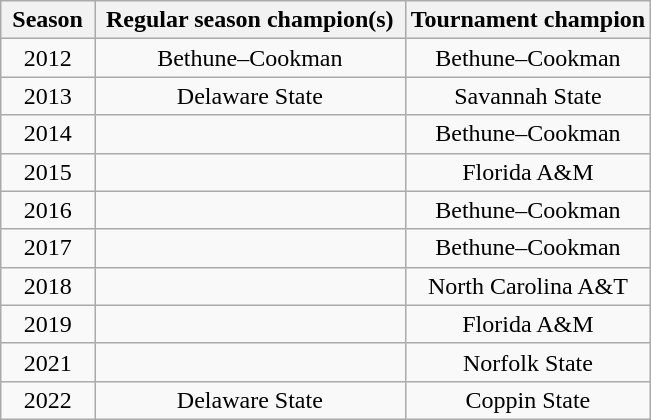<table class="wikitable"  style="text-align: center;">
<tr>
<th> Season </th>
<th> Regular season champion(s) </th>
<th>Tournament champion</th>
</tr>
<tr>
<td>2012</td>
<td>Bethune–Cookman</td>
<td>Bethune–Cookman</td>
</tr>
<tr>
<td>2013</td>
<td>Delaware State</td>
<td>Savannah State</td>
</tr>
<tr>
<td>2014</td>
<td></td>
<td>Bethune–Cookman</td>
</tr>
<tr>
<td>2015</td>
<td></td>
<td>Florida A&M</td>
</tr>
<tr>
<td>2016</td>
<td></td>
<td>Bethune–Cookman</td>
</tr>
<tr>
<td>2017</td>
<td></td>
<td>Bethune–Cookman</td>
</tr>
<tr>
<td>2018</td>
<td></td>
<td>North Carolina A&T</td>
</tr>
<tr>
<td>2019</td>
<td></td>
<td>Florida A&M</td>
</tr>
<tr>
<td>2021</td>
<td></td>
<td>Norfolk State</td>
</tr>
<tr>
<td>2022</td>
<td>Delaware State</td>
<td>Coppin State</td>
</tr>
</table>
